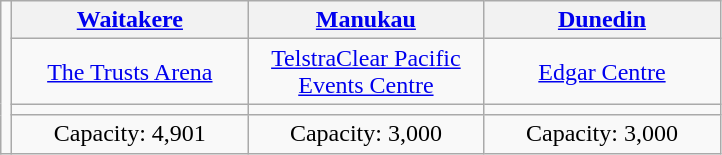<table class=wikitable align="center" style="text-align:center;">
<tr>
<td rowspan=4></td>
<th width=150px><a href='#'>Waitakere</a></th>
<th width=150px><a href='#'>Manukau</a></th>
<th width=150px><a href='#'>Dunedin</a></th>
</tr>
<tr>
<td><a href='#'>The Trusts Arena</a></td>
<td><a href='#'>TelstraClear Pacific Events Centre</a></td>
<td><a href='#'>Edgar Centre</a></td>
</tr>
<tr>
<td></td>
<td></td>
<td></td>
</tr>
<tr>
<td>Capacity: 4,901</td>
<td>Capacity: 3,000</td>
<td>Capacity: 3,000</td>
</tr>
</table>
